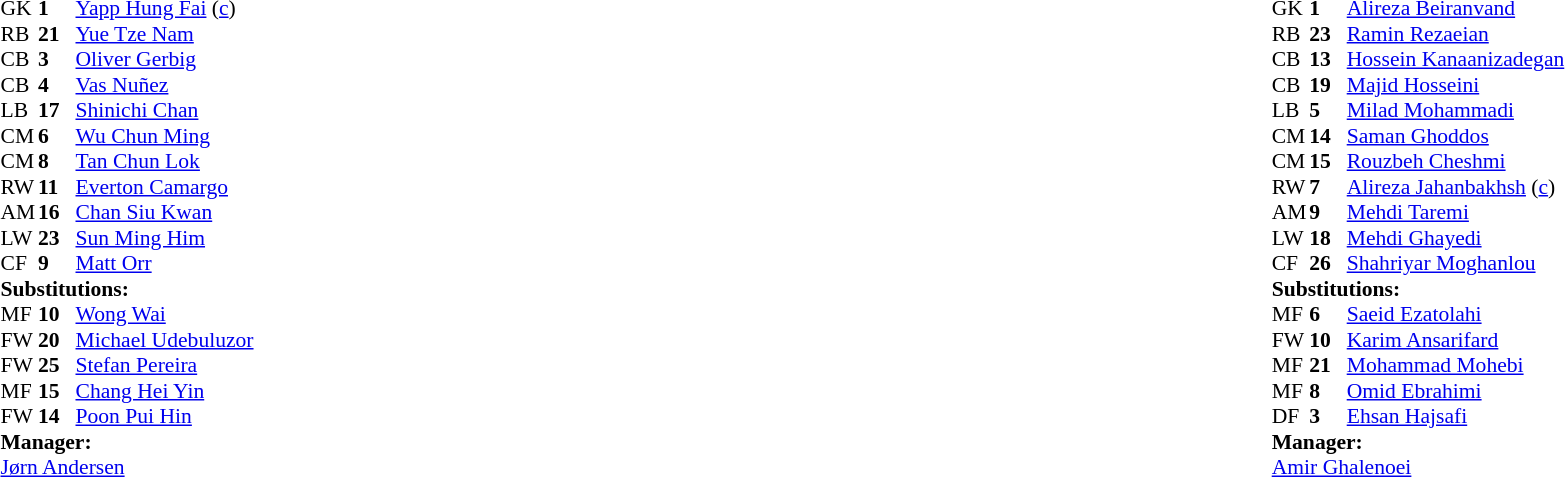<table width="100%">
<tr>
<td valign="top" width="40%"><br><table style="font-size:90%" cellspacing="0" cellpadding="0">
<tr>
<th width=25></th>
<th width=25></th>
</tr>
<tr>
<td>GK</td>
<td><strong>1</strong></td>
<td><a href='#'>Yapp Hung Fai</a> (<a href='#'>c</a>)</td>
</tr>
<tr>
<td>RB</td>
<td><strong>21</strong></td>
<td><a href='#'>Yue Tze Nam</a></td>
</tr>
<tr>
<td>CB</td>
<td><strong>3</strong></td>
<td><a href='#'>Oliver Gerbig</a></td>
</tr>
<tr>
<td>CB</td>
<td><strong>4</strong></td>
<td><a href='#'>Vas Nuñez</a></td>
<td></td>
</tr>
<tr>
<td>LB</td>
<td><strong>17</strong></td>
<td><a href='#'>Shinichi Chan</a></td>
<td></td>
<td></td>
</tr>
<tr>
<td>CM</td>
<td><strong>6</strong></td>
<td><a href='#'>Wu Chun Ming</a></td>
<td></td>
<td></td>
</tr>
<tr>
<td>CM</td>
<td><strong>8</strong></td>
<td><a href='#'>Tan Chun Lok</a></td>
</tr>
<tr>
<td>RW</td>
<td><strong>11</strong></td>
<td><a href='#'>Everton Camargo</a></td>
</tr>
<tr>
<td>AM</td>
<td><strong>16</strong></td>
<td><a href='#'>Chan Siu Kwan</a></td>
<td></td>
<td></td>
</tr>
<tr>
<td>LW</td>
<td><strong>23</strong></td>
<td><a href='#'>Sun Ming Him</a></td>
<td></td>
<td></td>
</tr>
<tr>
<td>CF</td>
<td><strong>9</strong></td>
<td><a href='#'>Matt Orr</a></td>
<td></td>
<td></td>
</tr>
<tr>
<td colspan=3><strong>Substitutions:</strong></td>
</tr>
<tr>
<td>MF</td>
<td><strong>10</strong></td>
<td><a href='#'>Wong Wai</a></td>
<td></td>
<td></td>
</tr>
<tr>
<td>FW</td>
<td><strong>20</strong></td>
<td><a href='#'>Michael Udebuluzor</a></td>
<td></td>
<td></td>
</tr>
<tr>
<td>FW</td>
<td><strong>25</strong></td>
<td><a href='#'>Stefan Pereira</a></td>
<td></td>
<td></td>
</tr>
<tr>
<td>MF</td>
<td><strong>15</strong></td>
<td><a href='#'>Chang Hei Yin</a></td>
<td></td>
<td></td>
</tr>
<tr>
<td>FW</td>
<td><strong>14</strong></td>
<td><a href='#'>Poon Pui Hin</a></td>
<td></td>
<td></td>
</tr>
<tr>
<td colspan=3><strong>Manager:</strong></td>
</tr>
<tr>
<td colspan=3> <a href='#'>Jørn Andersen</a></td>
</tr>
</table>
</td>
<td valign="top"></td>
<td valign="top" width="50%"><br><table style="font-size:90%; margin:auto" cellspacing="0" cellpadding="0">
<tr>
<th width=25></th>
<th width=25></th>
</tr>
<tr>
<td>GK</td>
<td><strong>1</strong></td>
<td><a href='#'>Alireza Beiranvand</a></td>
</tr>
<tr>
<td>RB</td>
<td><strong>23</strong></td>
<td><a href='#'>Ramin Rezaeian</a></td>
</tr>
<tr>
<td>CB</td>
<td><strong>13</strong></td>
<td><a href='#'>Hossein Kanaanizadegan</a></td>
</tr>
<tr>
<td>CB</td>
<td><strong>19</strong></td>
<td><a href='#'>Majid Hosseini</a></td>
<td></td>
<td></td>
</tr>
<tr>
<td>LB</td>
<td><strong>5</strong></td>
<td><a href='#'>Milad Mohammadi</a></td>
</tr>
<tr>
<td>CM</td>
<td><strong>14</strong></td>
<td><a href='#'>Saman Ghoddos</a></td>
</tr>
<tr>
<td>CM</td>
<td><strong>15</strong></td>
<td><a href='#'>Rouzbeh Cheshmi</a></td>
</tr>
<tr>
<td>RW</td>
<td><strong>7</strong></td>
<td><a href='#'>Alireza Jahanbakhsh</a> (<a href='#'>c</a>)</td>
<td></td>
<td></td>
</tr>
<tr>
<td>AM</td>
<td><strong>9</strong></td>
<td><a href='#'>Mehdi Taremi</a></td>
<td></td>
<td></td>
</tr>
<tr>
<td>LW</td>
<td><strong>18</strong></td>
<td><a href='#'>Mehdi Ghayedi</a></td>
<td></td>
<td></td>
</tr>
<tr>
<td>CF</td>
<td><strong>26</strong></td>
<td><a href='#'>Shahriyar Moghanlou</a></td>
<td></td>
<td></td>
</tr>
<tr>
<td colspan=3><strong>Substitutions:</strong></td>
</tr>
<tr>
<td>MF</td>
<td><strong>6</strong></td>
<td><a href='#'>Saeid Ezatolahi</a></td>
<td></td>
<td></td>
</tr>
<tr>
<td>FW</td>
<td><strong>10</strong></td>
<td><a href='#'>Karim Ansarifard</a></td>
<td></td>
<td></td>
</tr>
<tr>
<td>MF</td>
<td><strong>21</strong></td>
<td><a href='#'>Mohammad Mohebi</a></td>
<td></td>
<td></td>
</tr>
<tr>
<td>MF</td>
<td><strong>8</strong></td>
<td><a href='#'>Omid Ebrahimi</a></td>
<td></td>
<td></td>
</tr>
<tr>
<td>DF</td>
<td><strong>3</strong></td>
<td><a href='#'>Ehsan Hajsafi</a></td>
<td></td>
<td></td>
</tr>
<tr>
<td colspan=3><strong>Manager:</strong></td>
</tr>
<tr>
<td colspan=3><a href='#'>Amir Ghalenoei</a></td>
</tr>
</table>
</td>
</tr>
</table>
